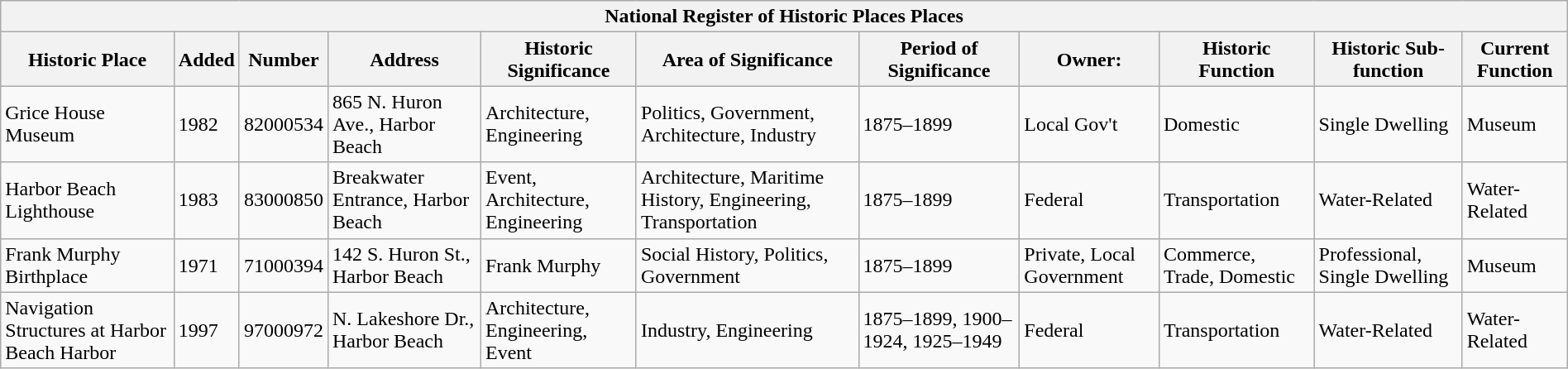<table class="wikitable collapsible collapsed" width="100%">
<tr>
<th colspan=11 >National Register of Historic Places Places</th>
</tr>
<tr>
<th>Historic Place</th>
<th>Added</th>
<th>Number</th>
<th>Address</th>
<th>Historic Significance</th>
<th>Area of Significance</th>
<th>Period of Significance</th>
<th>Owner:</th>
<th>Historic Function</th>
<th>Historic Sub-function</th>
<th>Current Function</th>
</tr>
<tr 1>
<td>Grice House Museum</td>
<td>1982</td>
<td>82000534</td>
<td>865 N. Huron Ave., Harbor Beach</td>
<td>Architecture, Engineering</td>
<td>Politics, Government, Architecture, Industry</td>
<td>1875–1899</td>
<td>Local Gov't</td>
<td>Domestic</td>
<td>Single Dwelling</td>
<td>Museum</td>
</tr>
<tr 2>
<td>Harbor Beach Lighthouse</td>
<td>1983</td>
<td>83000850</td>
<td>Breakwater Entrance, Harbor Beach</td>
<td>Event, Architecture, Engineering</td>
<td>Architecture, Maritime History, Engineering, Transportation</td>
<td>1875–1899</td>
<td>Federal</td>
<td>Transportation</td>
<td>Water-Related</td>
<td>Water-Related</td>
</tr>
<tr 3>
<td>Frank Murphy Birthplace</td>
<td>1971</td>
<td>71000394</td>
<td>142 S. Huron St., Harbor Beach</td>
<td>Frank Murphy</td>
<td>Social History, Politics, Government</td>
<td>1875–1899</td>
<td>Private, Local Government</td>
<td>Commerce, Trade, Domestic</td>
<td>Professional, Single Dwelling</td>
<td>Museum</td>
</tr>
<tr 4>
<td>Navigation Structures at Harbor Beach Harbor</td>
<td>1997</td>
<td>97000972</td>
<td>N. Lakeshore Dr., Harbor Beach</td>
<td>Architecture, Engineering, Event</td>
<td>Industry, Engineering</td>
<td>1875–1899, 1900–1924, 1925–1949</td>
<td>Federal</td>
<td>Transportation</td>
<td>Water-Related</td>
<td>Water-Related</td>
</tr>
</table>
